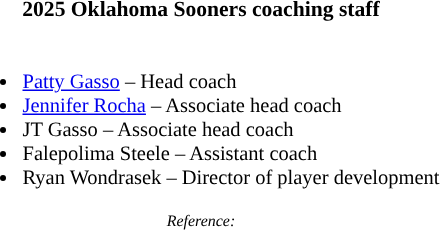<table class="toccolours" style="border-collapse:collapse; font-size:90%;">
<tr>
<th colspan=9>2025 Oklahoma Sooners coaching staff</th>
</tr>
<tr>
<td style="text-align: left; font-size: 95%;" valign="top"><br><ul><li><a href='#'>Patty Gasso</a> – Head coach</li><li><a href='#'>Jennifer Rocha</a> – Associate head coach</li><li>JT Gasso –  Associate head  coach</li><li>Falepolima Steele – Assistant coach</li><li>Ryan Wondrasek – Director of player development</li></ul></td>
</tr>
<tr>
<td colspan="4"  style="font-size:8pt; text-align:center;"><em>Reference:</em></td>
</tr>
</table>
